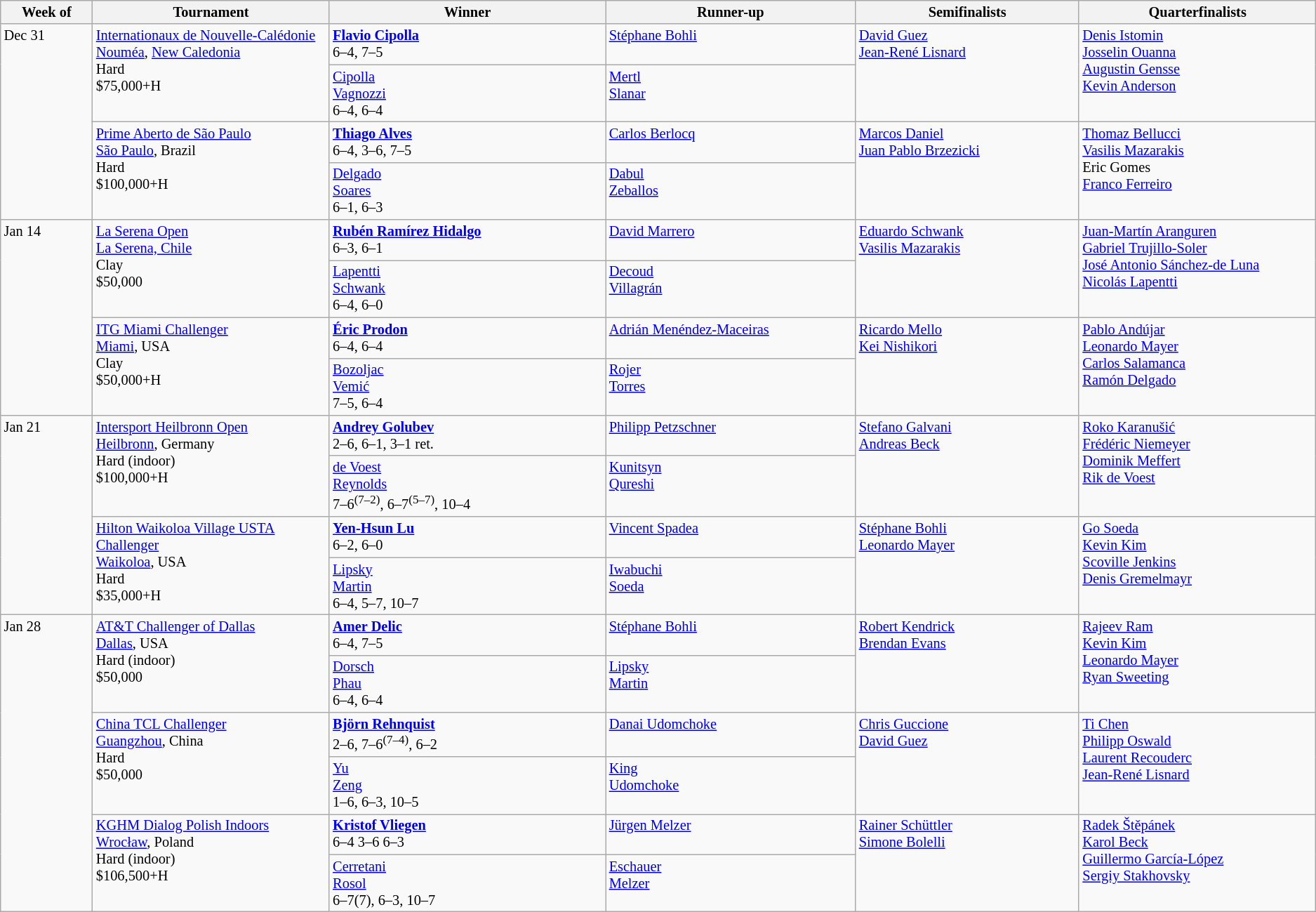<table class=wikitable style=font-size:85%>
<tr>
<th width=7%>Week of</th>
<th width=18%>Tournament</th>
<th width=21%>Winner</th>
<th width=19%>Runner-up</th>
<th width=17%>Semifinalists</th>
<th width=22%>Quarterfinalists</th>
</tr>
<tr valign=top>
<td rowspan=4>Dec 31</td>
<td rowspan=2><a href='#'>Internationaux de Nouvelle-Calédonie</a><br> <a href='#'>Nouméa</a>, <a href='#'>New Caledonia</a><br>Hard<br>$75,000+H</td>
<td> <strong><a href='#'>Flavio Cipolla</a></strong><br>6–4, 7–5</td>
<td> <a href='#'>Stéphane Bohli</a></td>
<td rowspan=2> <a href='#'>David Guez</a><br> <a href='#'>Jean-René Lisnard</a></td>
<td rowspan=2> <a href='#'>Denis Istomin</a><br> <a href='#'>Josselin Ouanna</a><br> <a href='#'>Augustin Gensse</a><br> <a href='#'>Kevin Anderson</a></td>
</tr>
<tr valign=top>
<td> <a href='#'>Cipolla</a> <br>  <a href='#'>Vagnozzi</a><br>6–4, 6–4</td>
<td> <a href='#'>Mertl</a> <br>  <a href='#'>Slanar</a></td>
</tr>
<tr valign=top>
<td rowspan=2><a href='#'>Prime Aberto de São Paulo</a><br><a href='#'>São Paulo</a>, Brazil<br>Hard<br>$100,000+H</td>
<td> <strong><a href='#'>Thiago Alves</a></strong><br>6–4, 3–6, 7–5</td>
<td> <a href='#'>Carlos Berlocq</a></td>
<td rowspan=2> <a href='#'>Marcos Daniel</a><br> <a href='#'>Juan Pablo Brzezicki</a></td>
<td rowspan=2> <a href='#'>Thomaz Bellucci</a><br> <a href='#'>Vasilis Mazarakis</a><br> Eric Gomes<br> <a href='#'>Franco Ferreiro</a></td>
</tr>
<tr valign=top>
<td> <a href='#'>Delgado</a> <br>  <a href='#'>Soares</a><br>6–1, 6–3</td>
<td> <a href='#'>Dabul</a> <br>  <a href='#'>Zeballos</a></td>
</tr>
<tr valign=top>
<td rowspan=4>Jan 14</td>
<td rowspan=2><a href='#'>La Serena Open</a><br> <a href='#'>La Serena, Chile</a><br>Clay<br>$50,000</td>
<td> <strong><a href='#'>Rubén Ramírez Hidalgo</a></strong><br>6–3, 6–1</td>
<td> <a href='#'>David Marrero</a></td>
<td rowspan=2> <a href='#'>Eduardo Schwank</a><br> <a href='#'>Vasilis Mazarakis</a></td>
<td rowspan=2> <a href='#'>Juan-Martín Aranguren</a><br> <a href='#'>Gabriel Trujillo-Soler</a><br> <a href='#'>José Antonio Sánchez-de Luna</a><br> <a href='#'>Nicolás Lapentti</a></td>
</tr>
<tr valign=top>
<td> <a href='#'>Lapentti</a> <br>  <a href='#'>Schwank</a><br>6–4, 6–0</td>
<td> <a href='#'>Decoud</a> <br>  <a href='#'>Villagrán</a></td>
</tr>
<tr valign=top>
<td rowspan=2><a href='#'>ITG Miami Challenger</a><br> <a href='#'>Miami</a>, USA<br>Clay<br>$50,000+H</td>
<td> <strong><a href='#'>Éric Prodon</a></strong><br>6–4, 6–4</td>
<td> <a href='#'>Adrián Menéndez-Maceiras</a></td>
<td rowspan=2> <a href='#'>Ricardo Mello</a><br> <a href='#'>Kei Nishikori</a></td>
<td rowspan=2> <a href='#'>Pablo Andújar</a><br> <a href='#'>Leonardo Mayer</a><br> <a href='#'>Carlos Salamanca</a><br> <a href='#'>Ramón Delgado</a></td>
</tr>
<tr valign=top>
<td> <a href='#'>Bozoljac</a> <br>  <a href='#'>Vemić</a><br>7–5, 6–4</td>
<td> <a href='#'>Rojer</a> <br>  <a href='#'>Torres</a></td>
</tr>
<tr valign=top>
<td rowspan=4>Jan 21</td>
<td rowspan=2><a href='#'>Intersport Heilbronn Open</a><br><a href='#'>Heilbronn</a>, Germany<br>Hard (indoor)<br>$100,000+H</td>
<td> <strong><a href='#'>Andrey Golubev</a></strong><br>2–6, 6–1, 3–1 ret.</td>
<td> <a href='#'>Philipp Petzschner</a></td>
<td rowspan=2> <a href='#'>Stefano Galvani</a><br> <a href='#'>Andreas Beck</a></td>
<td rowspan=2> <a href='#'>Roko Karanušić</a><br> <a href='#'>Frédéric Niemeyer</a><br> <a href='#'>Dominik Meffert</a><br> <a href='#'>Rik de Voest</a></td>
</tr>
<tr valign=top>
<td> <a href='#'>de Voest</a> <br>  <a href='#'>Reynolds</a><br>7–6<sup>(7–2)</sup>, 6–7<sup>(5–7)</sup>, 10–4</td>
<td> <a href='#'>Kunitsyn</a> <br>  <a href='#'>Qureshi</a></td>
</tr>
<tr valign=top>
<td rowspan=2><a href='#'>Hilton Waikoloa Village USTA Challenger</a><br> <a href='#'>Waikoloa</a>, USA<br>Hard<br>$35,000+H</td>
<td> <strong><a href='#'>Yen-Hsun Lu</a></strong><br>6–2, 6–0</td>
<td> <a href='#'>Vincent Spadea</a></td>
<td rowspan=2> <a href='#'>Stéphane Bohli</a><br> <a href='#'>Leonardo Mayer</a></td>
<td rowspan=2> <a href='#'>Go Soeda</a><br> <a href='#'>Kevin Kim</a><br> <a href='#'>Scoville Jenkins</a><br> <a href='#'>Denis Gremelmayr</a></td>
</tr>
<tr valign=top>
<td> <a href='#'>Lipsky</a> <br>  <a href='#'>Martin</a><br>6–4, 5–7, 10–7</td>
<td> <a href='#'>Iwabuchi</a> <br>  <a href='#'>Soeda</a></td>
</tr>
<tr valign=top>
<td rowspan=6>Jan 28</td>
<td rowspan=2><a href='#'>AT&T Challenger of Dallas</a><br><a href='#'>Dallas</a>, USA<br>Hard (indoor)<br>$50,000</td>
<td> <strong><a href='#'>Amer Delic</a></strong><br>6–4, 7–5</td>
<td> <a href='#'>Stéphane Bohli</a></td>
<td rowspan=2> <a href='#'>Robert Kendrick</a><br> <a href='#'>Brendan Evans</a></td>
<td rowspan=2> <a href='#'>Rajeev Ram</a><br> <a href='#'>Kevin Kim</a><br> <a href='#'>Leonardo Mayer</a><br> <a href='#'>Ryan Sweeting</a></td>
</tr>
<tr valign=top>
<td> <a href='#'>Dorsch</a> <br>  <a href='#'>Phau</a><br>6–4, 6–4</td>
<td> <a href='#'>Lipsky</a> <br>  <a href='#'>Martin</a></td>
</tr>
<tr valign=top>
<td rowspan=2><a href='#'>China TCL Challenger</a><br><a href='#'>Guangzhou</a>, China<br>Hard<br>$50,000</td>
<td> <strong><a href='#'>Björn Rehnquist</a></strong><br>2–6, 7–6<sup>(7–4)</sup>, 6–2</td>
<td> <a href='#'>Danai Udomchoke</a></td>
<td rowspan=2> <a href='#'>Chris Guccione</a><br> <a href='#'>David Guez</a></td>
<td rowspan=2> <a href='#'>Ti Chen</a><br> <a href='#'>Philipp Oswald</a><br> <a href='#'>Laurent Recouderc</a><br> <a href='#'>Jean-René Lisnard</a></td>
</tr>
<tr valign=top>
<td> <a href='#'>Yu</a> <br>  <a href='#'>Zeng</a><br>1–6, 6–3, 10–5</td>
<td> <a href='#'>King</a> <br>  <a href='#'>Udomchoke</a></td>
</tr>
<tr valign=top>
<td rowspan=2><a href='#'>KGHM Dialog Polish Indoors</a><br> <a href='#'>Wrocław</a>, Poland<br>Hard (indoor)<br>$106,500+H</td>
<td> <strong><a href='#'>Kristof Vliegen</a></strong><br>6–4 3–6 6–3</td>
<td> <a href='#'>Jürgen Melzer</a></td>
<td rowspan=2> <a href='#'>Rainer Schüttler</a><br> <a href='#'>Simone Bolelli</a></td>
<td rowspan=2> <a href='#'>Radek Štěpánek</a><br> <a href='#'>Karol Beck</a><br> <a href='#'>Guillermo García-López</a><br> <a href='#'>Sergiy Stakhovsky</a></td>
</tr>
<tr valign=top>
<td> <a href='#'>Cerretani</a> <br>  <a href='#'>Rosol</a><br>6–7(7), 6–3, 10–7</td>
<td> <a href='#'>Eschauer</a> <br>  <a href='#'>Melzer</a></td>
</tr>
</table>
